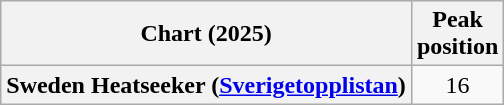<table class="wikitable plainrowheaders" style="text-align:center">
<tr>
<th>Chart (2025)</th>
<th>Peak<br>position</th>
</tr>
<tr>
<th scope="row">Sweden Heatseeker (<a href='#'>Sverigetopplistan</a>)</th>
<td>16</td>
</tr>
</table>
